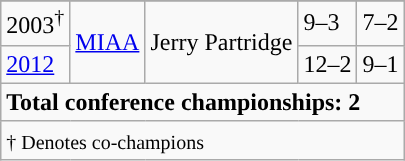<table class="wikitable" style="width: ;">
<tr>
</tr>
<tr>
<td>2003<sup>†</sup></td>
<td rowspan="2"><a href='#'>MIAA</a></td>
<td rowspan="2">Jerry Partridge</td>
<td>9–3</td>
<td>7–2</td>
</tr>
<tr>
<td><a href='#'>2012</a></td>
<td>12–2</td>
<td>9–1</td>
</tr>
<tr>
<td colspan=5><strong>Total conference championships: 2</strong></td>
</tr>
<tr>
<td colspan=7><small>† Denotes co-champions</small></td>
</tr>
</table>
